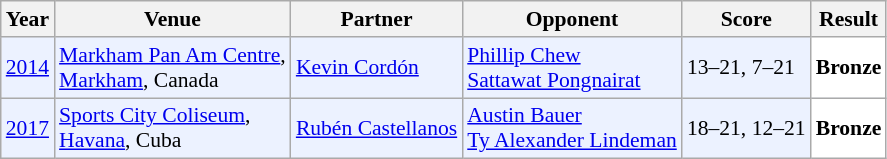<table class="sortable wikitable" style="font-size: 90%;">
<tr>
<th>Year</th>
<th>Venue</th>
<th>Partner</th>
<th>Opponent</th>
<th>Score</th>
<th>Result</th>
</tr>
<tr style="background:#ECF2FF">
<td align="center"><a href='#'>2014</a></td>
<td align="left"><a href='#'>Markham Pan Am Centre</a>,<br><a href='#'>Markham</a>, Canada</td>
<td align="left"> <a href='#'>Kevin Cordón</a></td>
<td align="left"> <a href='#'>Phillip Chew</a><br> <a href='#'>Sattawat Pongnairat</a></td>
<td align="left">13–21, 7–21</td>
<td style="text-align:left; background:white"> <strong>Bronze</strong></td>
</tr>
<tr style="background:#ECF2FF">
<td align="center"><a href='#'>2017</a></td>
<td align="left"><a href='#'>Sports City Coliseum</a>,<br><a href='#'>Havana</a>, Cuba</td>
<td align="left"> <a href='#'>Rubén Castellanos</a></td>
<td align="left"> <a href='#'>Austin Bauer</a><br> <a href='#'>Ty Alexander Lindeman</a></td>
<td align="left">18–21, 12–21</td>
<td style="text-align:left; background:white"> <strong>Bronze</strong></td>
</tr>
</table>
